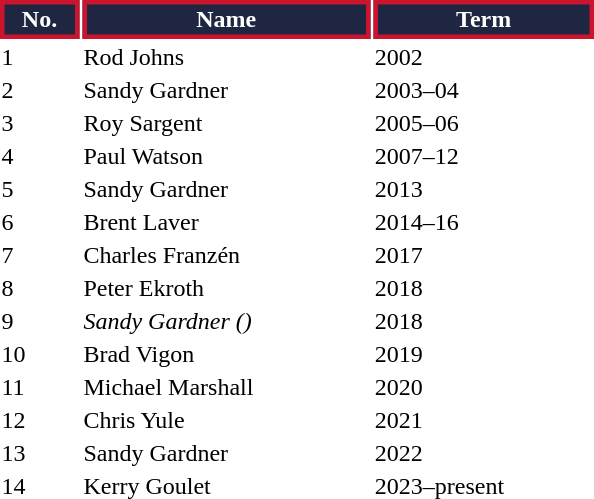<table class="toccolours" style="width:25em">
<tr>
<th style="background:#1f2642;color:white;border:#cb152e 3px solid">No.</th>
<th style="background:#1f2642;color:white;border:#cb152e 3px solid">Name</th>
<th style="background:#1f2642;color:white;border:#cb152e 3px solid">Term</th>
</tr>
<tr>
<td>1</td>
<td> Rod Johns</td>
<td>2002</td>
</tr>
<tr>
<td>2</td>
<td> Sandy Gardner</td>
<td>2003–04</td>
</tr>
<tr>
<td>3</td>
<td> Roy Sargent</td>
<td>2005–06</td>
</tr>
<tr>
<td>4</td>
<td> Paul Watson</td>
<td>2007–12</td>
</tr>
<tr>
<td>5</td>
<td> Sandy Gardner</td>
<td>2013</td>
</tr>
<tr>
<td>6</td>
<td> Brent Laver</td>
<td>2014–16</td>
</tr>
<tr>
<td>7</td>
<td> Charles Franzén</td>
<td>2017</td>
</tr>
<tr>
<td>8</td>
<td> Peter Ekroth</td>
<td>2018</td>
</tr>
<tr>
<td>9</td>
<td> <em>Sandy Gardner ()</em></td>
<td>2018</td>
</tr>
<tr>
<td>10</td>
<td> Brad Vigon</td>
<td>2019</td>
</tr>
<tr>
<td>11</td>
<td> Michael Marshall</td>
<td>2020</td>
</tr>
<tr>
<td>12</td>
<td> Chris Yule</td>
<td>2021</td>
</tr>
<tr>
<td>13</td>
<td> Sandy Gardner</td>
<td>2022</td>
</tr>
<tr>
<td>14</td>
<td> Kerry Goulet</td>
<td>2023–present</td>
</tr>
</table>
